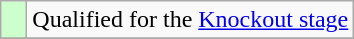<table class="wikitable">
<tr>
<td style="width: 10px; background: #ccffcc;"></td>
<td>Qualified for the <a href='#'>Knockout stage</a></td>
</tr>
<tr>
</tr>
</table>
